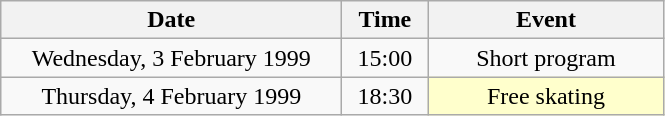<table class = "wikitable" style="text-align:center;">
<tr>
<th width=220>Date</th>
<th width=50>Time</th>
<th width=150>Event</th>
</tr>
<tr>
<td>Wednesday, 3 February 1999</td>
<td>15:00</td>
<td>Short program</td>
</tr>
<tr>
<td>Thursday, 4 February 1999</td>
<td>18:30</td>
<td bgcolor=ffffcc>Free skating</td>
</tr>
</table>
